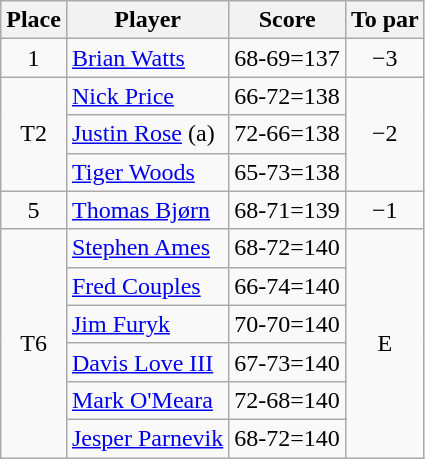<table class="wikitable">
<tr>
<th>Place</th>
<th>Player</th>
<th>Score</th>
<th>To par</th>
</tr>
<tr>
<td align=center>1</td>
<td> <a href='#'>Brian Watts</a></td>
<td align=center>68-69=137</td>
<td align=center>−3</td>
</tr>
<tr>
<td rowspan="3" align=center>T2</td>
<td> <a href='#'>Nick Price</a></td>
<td align=center>66-72=138</td>
<td rowspan="3" align=center>−2</td>
</tr>
<tr>
<td> <a href='#'>Justin Rose</a> (a)</td>
<td align=center>72-66=138</td>
</tr>
<tr>
<td> <a href='#'>Tiger Woods</a></td>
<td align=center>65-73=138</td>
</tr>
<tr>
<td align=center>5</td>
<td> <a href='#'>Thomas Bjørn</a></td>
<td align=center>68-71=139</td>
<td align=center>−1</td>
</tr>
<tr>
<td rowspan="6" align=center>T6</td>
<td> <a href='#'>Stephen Ames</a></td>
<td align=center>68-72=140</td>
<td rowspan="6" align=center>E</td>
</tr>
<tr>
<td> <a href='#'>Fred Couples</a></td>
<td align=center>66-74=140</td>
</tr>
<tr>
<td> <a href='#'>Jim Furyk</a></td>
<td align=center>70-70=140</td>
</tr>
<tr>
<td> <a href='#'>Davis Love III</a></td>
<td align=center>67-73=140</td>
</tr>
<tr>
<td> <a href='#'>Mark O'Meara</a></td>
<td align=center>72-68=140</td>
</tr>
<tr>
<td> <a href='#'>Jesper Parnevik</a></td>
<td align=center>68-72=140</td>
</tr>
</table>
